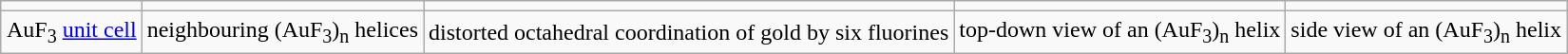<table class="wikitable" style="margin:1em auto; text-align:center;">
<tr>
<td></td>
<td></td>
<td></td>
<td></td>
<td></td>
</tr>
<tr>
<td>AuF<sub>3</sub> <a href='#'>unit cell</a></td>
<td>neighbouring (AuF<sub>3</sub>)<sub>n</sub> helices</td>
<td>distorted octahedral coordination of gold by six fluorines</td>
<td>top-down view of an (AuF<sub>3</sub>)<sub>n</sub> helix</td>
<td>side view of an (AuF<sub>3</sub>)<sub>n</sub> helix</td>
</tr>
</table>
